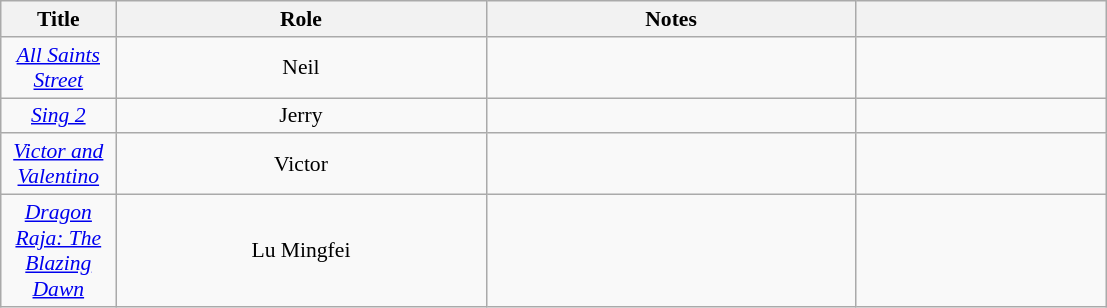<table class="wikitable" style="text-align:center; font-size:0.9em;">
<tr>
<th width="70">Title</th>
<th width="240">Role</th>
<th width="240">Notes</th>
<th width="160"></th>
</tr>
<tr>
<td><em><a href='#'>All Saints Street</a></em></td>
<td>Neil</td>
<td></td>
<td></td>
</tr>
<tr>
<td><em><a href='#'>Sing 2</a></em></td>
<td>Jerry</td>
<td></td>
<td></td>
</tr>
<tr>
<td><em><a href='#'>Victor and Valentino</a></em></td>
<td>Victor</td>
<td></td>
<td></td>
</tr>
<tr>
<td><em><a href='#'>Dragon Raja: The Blazing Dawn</a></em></td>
<td>Lu Mingfei</td>
<td></td>
<td></td>
</tr>
</table>
